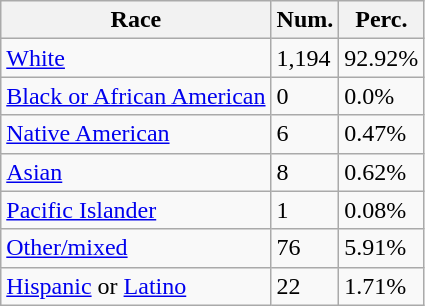<table class="wikitable">
<tr>
<th>Race</th>
<th>Num.</th>
<th>Perc.</th>
</tr>
<tr>
<td><a href='#'>White</a></td>
<td>1,194</td>
<td>92.92%</td>
</tr>
<tr>
<td><a href='#'>Black or African American</a></td>
<td>0</td>
<td>0.0%</td>
</tr>
<tr>
<td><a href='#'>Native American</a></td>
<td>6</td>
<td>0.47%</td>
</tr>
<tr>
<td><a href='#'>Asian</a></td>
<td>8</td>
<td>0.62%</td>
</tr>
<tr>
<td><a href='#'>Pacific Islander</a></td>
<td>1</td>
<td>0.08%</td>
</tr>
<tr>
<td><a href='#'>Other/mixed</a></td>
<td>76</td>
<td>5.91%</td>
</tr>
<tr>
<td><a href='#'>Hispanic</a> or <a href='#'>Latino</a></td>
<td>22</td>
<td>1.71%</td>
</tr>
</table>
